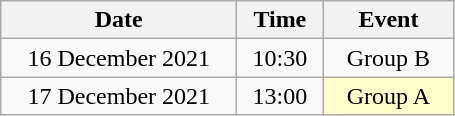<table class = "wikitable" style="text-align:center;">
<tr>
<th width=150>Date</th>
<th width=50>Time</th>
<th width=80>Event</th>
</tr>
<tr>
<td>16 December 2021</td>
<td>10:30</td>
<td>Group B</td>
</tr>
<tr>
<td>17 December 2021</td>
<td>13:00</td>
<td bgcolor=ffffcc>Group A</td>
</tr>
</table>
